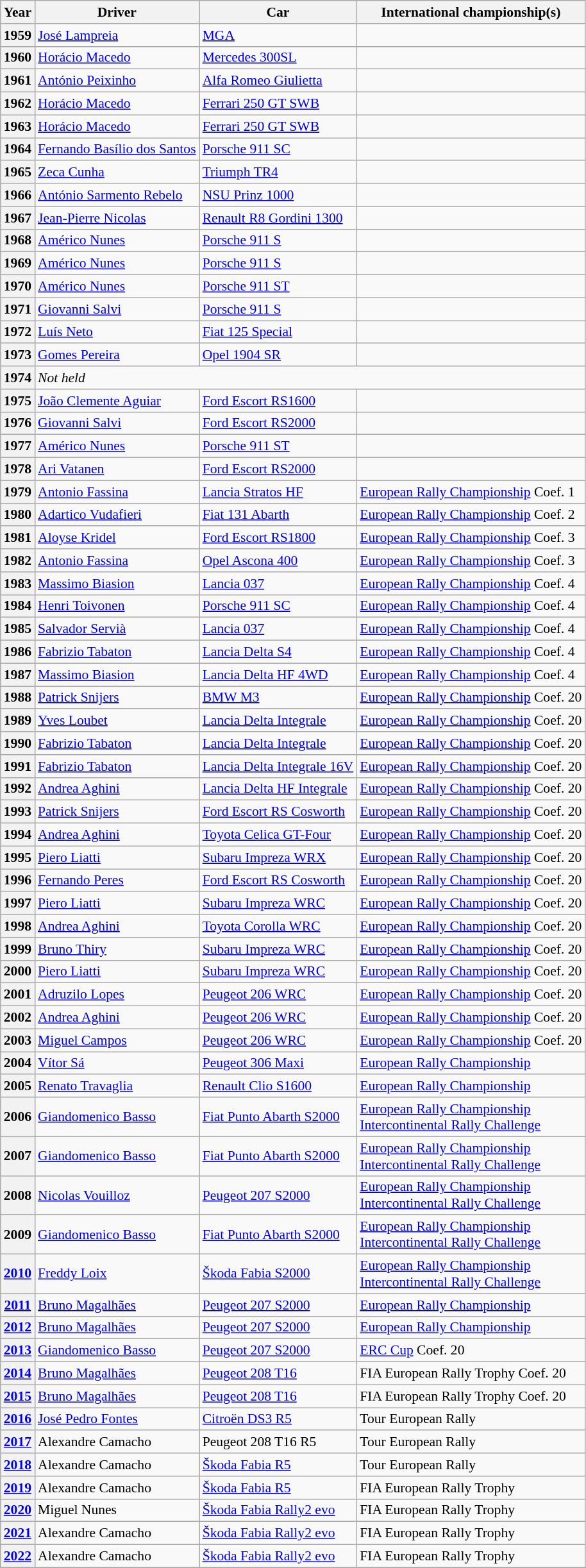<table class="wikitable" style="font-size:90%;">
<tr>
<th>Year</th>
<th>Driver</th>
<th>Car</th>
<th>International championship(s)</th>
</tr>
<tr>
<th>1959</th>
<td> <a href='#'>José Lampreia</a></td>
<td><a href='#'>MGA</a></td>
<td></td>
</tr>
<tr>
<th>1960</th>
<td> <a href='#'>Horácio Macedo</a></td>
<td><a href='#'>Mercedes 300SL</a></td>
<td></td>
</tr>
<tr>
<th>1961</th>
<td> <a href='#'>António Peixinho</a></td>
<td><a href='#'>Alfa Romeo Giulietta</a></td>
<td></td>
</tr>
<tr>
<th>1962</th>
<td> <a href='#'>Horácio Macedo</a></td>
<td><a href='#'>Ferrari 250 GT SWB</a></td>
<td></td>
</tr>
<tr>
<th>1963</th>
<td> <a href='#'>Horácio Macedo</a></td>
<td><a href='#'>Ferrari 250 GT SWB</a></td>
<td></td>
</tr>
<tr>
<th>1964</th>
<td> <a href='#'>Fernando Basílio dos Santos</a></td>
<td><a href='#'>Porsche 911 SC</a></td>
<td></td>
</tr>
<tr>
<th>1965</th>
<td> <a href='#'>Zeca Cunha</a></td>
<td><a href='#'>Triumph TR4</a></td>
<td></td>
</tr>
<tr>
<th>1966</th>
<td> <a href='#'>António Sarmento Rebelo</a></td>
<td><a href='#'>NSU Prinz 1000</a></td>
<td></td>
</tr>
<tr>
<th>1967</th>
<td> <a href='#'>Jean-Pierre Nicolas</a></td>
<td><a href='#'>Renault R8 Gordini 1300</a></td>
<td></td>
</tr>
<tr>
<th>1968</th>
<td> <a href='#'>Américo Nunes</a></td>
<td><a href='#'>Porsche 911 S</a></td>
<td></td>
</tr>
<tr>
<th>1969</th>
<td> <a href='#'>Américo Nunes</a></td>
<td><a href='#'>Porsche 911 S</a></td>
<td></td>
</tr>
<tr>
<th>1970</th>
<td> <a href='#'>Américo Nunes</a></td>
<td><a href='#'>Porsche 911 ST</a></td>
<td></td>
</tr>
<tr>
<th>1971</th>
<td> <a href='#'>Giovanni Salvi</a></td>
<td><a href='#'>Porsche 911 S</a></td>
<td></td>
</tr>
<tr>
<th>1972</th>
<td> <a href='#'>Luís Neto</a></td>
<td><a href='#'>Fiat 125 Special</a></td>
<td></td>
</tr>
<tr>
<th>1973</th>
<td> <a href='#'>Gomes Pereira</a></td>
<td><a href='#'>Opel 1904 SR</a></td>
<td></td>
</tr>
<tr>
<th>1974</th>
<td colspan=3><em>Not held</em></td>
</tr>
<tr>
<th>1975</th>
<td> <a href='#'>João Clemente Aguiar</a></td>
<td><a href='#'>Ford Escort RS1600</a></td>
<td></td>
</tr>
<tr>
<th>1976</th>
<td> <a href='#'>Giovanni Salvi</a></td>
<td><a href='#'>Ford Escort RS2000</a></td>
<td></td>
</tr>
<tr>
<th>1977</th>
<td> <a href='#'>Américo Nunes</a></td>
<td><a href='#'>Porsche 911 ST</a></td>
<td></td>
</tr>
<tr>
<th>1978</th>
<td> <a href='#'>Ari Vatanen</a></td>
<td><a href='#'>Ford Escort RS2000</a></td>
<td></td>
</tr>
<tr>
<th>1979</th>
<td> <a href='#'>Antonio Fassina</a></td>
<td><a href='#'>Lancia Stratos HF</a></td>
<td><a href='#'>European Rally Championship</a> Coef. 1</td>
</tr>
<tr>
<th>1980</th>
<td> <a href='#'>Adartico Vudafieri</a></td>
<td><a href='#'>Fiat 131 Abarth</a></td>
<td><a href='#'>European Rally Championship</a> Coef. 2</td>
</tr>
<tr>
<th>1981</th>
<td> <a href='#'>Aloyse Kridel</a></td>
<td><a href='#'>Ford Escort RS1800</a></td>
<td><a href='#'>European Rally Championship</a> Coef. 3</td>
</tr>
<tr>
<th>1982</th>
<td> <a href='#'>Antonio Fassina</a></td>
<td><a href='#'>Opel Ascona 400</a></td>
<td><a href='#'>European Rally Championship</a> Coef. 3</td>
</tr>
<tr>
<th>1983</th>
<td> <a href='#'>Massimo Biasion</a></td>
<td><a href='#'>Lancia 037</a></td>
<td><a href='#'>European Rally Championship</a> Coef. 4</td>
</tr>
<tr>
<th>1984</th>
<td> <a href='#'>Henri Toivonen</a></td>
<td><a href='#'>Porsche 911 SC</a></td>
<td><a href='#'>European Rally Championship</a> Coef. 4</td>
</tr>
<tr>
<th>1985</th>
<td> <a href='#'>Salvador Servià</a></td>
<td><a href='#'>Lancia 037</a></td>
<td><a href='#'>European Rally Championship</a> Coef. 4</td>
</tr>
<tr>
<th>1986</th>
<td> <a href='#'>Fabrizio Tabaton</a></td>
<td><a href='#'>Lancia Delta S4</a></td>
<td><a href='#'>European Rally Championship</a> Coef. 4</td>
</tr>
<tr>
<th>1987</th>
<td> <a href='#'>Massimo Biasion</a></td>
<td><a href='#'>Lancia Delta HF 4WD</a></td>
<td><a href='#'>European Rally Championship</a> Coef. 4</td>
</tr>
<tr>
<th>1988</th>
<td> <a href='#'>Patrick Snijers</a></td>
<td><a href='#'>BMW M3</a></td>
<td><a href='#'>European Rally Championship</a> Coef. 20</td>
</tr>
<tr>
<th>1989</th>
<td> <a href='#'>Yves Loubet</a></td>
<td><a href='#'>Lancia Delta Integrale</a></td>
<td><a href='#'>European Rally Championship</a> Coef. 20</td>
</tr>
<tr>
<th>1990</th>
<td> <a href='#'>Fabrizio Tabaton</a></td>
<td><a href='#'>Lancia Delta Integrale</a></td>
<td><a href='#'>European Rally Championship</a> Coef. 20</td>
</tr>
<tr>
<th>1991</th>
<td> <a href='#'>Fabrizio Tabaton</a></td>
<td><a href='#'>Lancia Delta Integrale 16V</a></td>
<td><a href='#'>European Rally Championship</a> Coef. 20</td>
</tr>
<tr>
<th>1992</th>
<td> <a href='#'>Andrea Aghini</a></td>
<td><a href='#'>Lancia Delta HF Integrale</a></td>
<td><a href='#'>European Rally Championship</a> Coef. 20</td>
</tr>
<tr>
<th>1993</th>
<td> <a href='#'>Patrick Snijers</a></td>
<td><a href='#'>Ford Escort RS Cosworth</a></td>
<td><a href='#'>European Rally Championship</a> Coef. 20</td>
</tr>
<tr>
<th>1994</th>
<td> <a href='#'>Andrea Aghini</a></td>
<td><a href='#'>Toyota Celica GT-Four</a></td>
<td><a href='#'>European Rally Championship</a> Coef. 20</td>
</tr>
<tr>
<th>1995</th>
<td> <a href='#'>Piero Liatti</a></td>
<td><a href='#'>Subaru Impreza WRX</a></td>
<td><a href='#'>European Rally Championship</a> Coef. 20</td>
</tr>
<tr>
<th>1996</th>
<td> <a href='#'>Fernando Peres</a></td>
<td><a href='#'>Ford Escort RS Cosworth</a></td>
<td><a href='#'>European Rally Championship</a> Coef. 20</td>
</tr>
<tr>
<th>1997</th>
<td> <a href='#'>Piero Liatti</a></td>
<td><a href='#'>Subaru Impreza WRC</a></td>
<td><a href='#'>European Rally Championship</a> Coef. 20</td>
</tr>
<tr>
<th>1998</th>
<td> <a href='#'>Andrea Aghini</a></td>
<td><a href='#'>Toyota Corolla WRC</a></td>
<td><a href='#'>European Rally Championship</a> Coef. 20</td>
</tr>
<tr>
<th>1999</th>
<td> <a href='#'>Bruno Thiry</a></td>
<td><a href='#'>Subaru Impreza WRC</a></td>
<td><a href='#'>European Rally Championship</a> Coef. 20</td>
</tr>
<tr>
<th>2000</th>
<td> <a href='#'>Piero Liatti</a></td>
<td><a href='#'>Subaru Impreza WRC</a></td>
<td><a href='#'>European Rally Championship</a> Coef. 20</td>
</tr>
<tr>
<th>2001</th>
<td> <a href='#'>Adruzilo Lopes</a></td>
<td><a href='#'>Peugeot 206 WRC</a></td>
<td><a href='#'>European Rally Championship</a> Coef. 20</td>
</tr>
<tr>
<th>2002</th>
<td> <a href='#'>Andrea Aghini</a></td>
<td><a href='#'>Peugeot 206 WRC</a></td>
<td><a href='#'>European Rally Championship</a> Coef. 20</td>
</tr>
<tr>
<th>2003</th>
<td> <a href='#'>Miguel Campos</a></td>
<td><a href='#'>Peugeot 206 WRC</a></td>
<td><a href='#'>European Rally Championship</a> Coef. 20</td>
</tr>
<tr>
<th>2004</th>
<td> <a href='#'>Vítor Sá</a></td>
<td><a href='#'>Peugeot 306 Maxi</a></td>
<td><a href='#'>European Rally Championship</a></td>
</tr>
<tr>
<th>2005</th>
<td> <a href='#'>Renato Travaglia</a></td>
<td><a href='#'>Renault Clio S1600</a></td>
<td><a href='#'>European Rally Championship</a></td>
</tr>
<tr>
<th>2006</th>
<td> <a href='#'>Giandomenico Basso</a></td>
<td><a href='#'>Fiat Punto Abarth S2000</a></td>
<td><a href='#'>European Rally Championship</a><br><a href='#'>Intercontinental Rally Challenge</a></td>
</tr>
<tr>
<th>2007</th>
<td> <a href='#'>Giandomenico Basso</a></td>
<td><a href='#'>Fiat Punto Abarth S2000</a></td>
<td><a href='#'>European Rally Championship</a><br><a href='#'>Intercontinental Rally Challenge</a></td>
</tr>
<tr>
<th>2008</th>
<td> <a href='#'>Nicolas Vouilloz</a></td>
<td><a href='#'>Peugeot 207 S2000</a></td>
<td><a href='#'>European Rally Championship</a><br><a href='#'>Intercontinental Rally Challenge</a></td>
</tr>
<tr>
<th>2009</th>
<td> <a href='#'>Giandomenico Basso</a></td>
<td><a href='#'>Fiat Punto Abarth S2000</a></td>
<td><a href='#'>European Rally Championship</a><br><a href='#'>Intercontinental Rally Challenge</a></td>
</tr>
<tr>
<th><a href='#'>2010</a></th>
<td> <a href='#'>Freddy Loix</a></td>
<td><a href='#'>Škoda Fabia S2000</a></td>
<td><a href='#'>European Rally Championship</a><br><a href='#'>Intercontinental Rally Challenge</a></td>
</tr>
<tr>
<th><a href='#'>2011</a></th>
<td> <a href='#'>Bruno Magalhães</a></td>
<td><a href='#'>Peugeot 207 S2000</a></td>
<td><a href='#'>European Rally Championship</a></td>
</tr>
<tr>
<th><a href='#'>2012</a></th>
<td> <a href='#'>Bruno Magalhães</a></td>
<td><a href='#'>Peugeot 207 S2000</a></td>
<td><a href='#'>European Rally Championship</a></td>
</tr>
<tr>
<th><a href='#'>2013</a></th>
<td> <a href='#'>Giandomenico Basso</a></td>
<td><a href='#'>Peugeot 207 S2000</a></td>
<td><a href='#'>ERC Cup</a> Coef. 20</td>
</tr>
<tr>
<th><a href='#'>2014</a></th>
<td> <a href='#'>Bruno Magalhães</a></td>
<td><a href='#'>Peugeot 208 T16</a></td>
<td>FIA European Rally Trophy Coef. 20</td>
</tr>
<tr>
<th><a href='#'>2015</a></th>
<td> <a href='#'>Bruno Magalhães</a></td>
<td><a href='#'>Peugeot 208 T16</a></td>
<td>FIA European Rally Trophy Coef. 20</td>
</tr>
<tr>
<th><a href='#'>2016</a></th>
<td> <a href='#'>José Pedro Fontes</a></td>
<td><a href='#'>Citroën DS3 R5</a></td>
<td>Tour European Rally</td>
</tr>
<tr>
<th><a href='#'>2017</a></th>
<td> Alexandre Camacho</td>
<td>Peugeot 208 T16 R5</td>
<td>Tour European Rally</td>
</tr>
<tr>
<th><a href='#'>2018</a></th>
<td> Alexandre Camacho</td>
<td><a href='#'>Škoda Fabia R5</a></td>
<td>Tour European Rally</td>
</tr>
<tr>
<th><a href='#'>2019</a></th>
<td> Alexandre Camacho</td>
<td><a href='#'>Škoda Fabia R5</a></td>
<td>FIA European Rally Trophy</td>
</tr>
<tr>
<th><a href='#'>2020</a></th>
<td> Miguel Nunes</td>
<td><a href='#'>Škoda Fabia Rally2 evo</a></td>
<td>FIA European Rally Trophy</td>
</tr>
<tr>
<th><a href='#'>2021</a></th>
<td> Alexandre Camacho</td>
<td><a href='#'>Škoda Fabia Rally2 evo</a></td>
<td>FIA European Rally Trophy</td>
</tr>
<tr>
<th><a href='#'>2022</a></th>
<td> Alexandre Camacho</td>
<td><a href='#'>Škoda Fabia Rally2 evo</a></td>
<td>FIA European Rally Trophy</td>
</tr>
<tr>
</tr>
</table>
